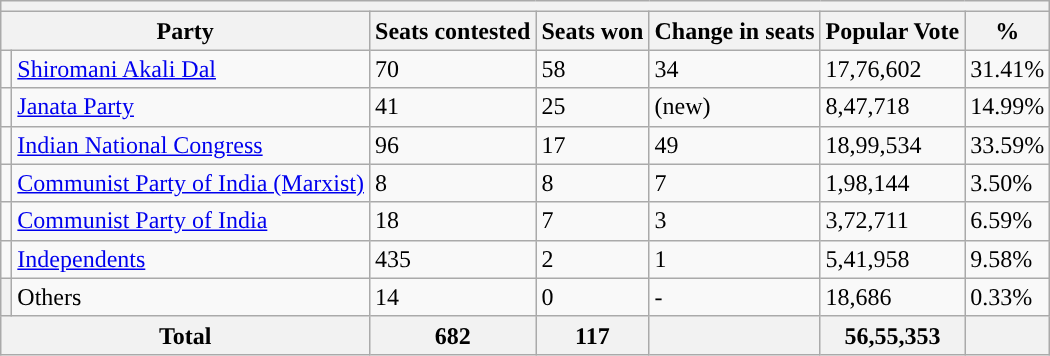<table class="wikitable sortable">
<tr>
<th colspan=10></th>
</tr>
<tr>
<th colspan=2>Party</th>
<th>Seats contested</th>
<th>Seats won</th>
<th>Change in seats</th>
<th>Popular Vote</th>
<th>%</th>
</tr>
<tr>
<td></td>
<td><a href='#'>Shiromani Akali Dal</a></td>
<td>70</td>
<td>58</td>
<td> 34</td>
<td>17,76,602</td>
<td>31.41%</td>
</tr>
<tr>
<td></td>
<td><a href='#'>Janata Party</a></td>
<td>41</td>
<td>25</td>
<td>(new)</td>
<td>8,47,718</td>
<td>14.99%</td>
</tr>
<tr>
<td></td>
<td><a href='#'>Indian National Congress</a></td>
<td>96</td>
<td>17</td>
<td> 49</td>
<td>18,99,534</td>
<td>33.59%</td>
</tr>
<tr>
<td></td>
<td><a href='#'>Communist Party of India (Marxist)</a></td>
<td>8</td>
<td>8</td>
<td> 7</td>
<td>1,98,144</td>
<td>3.50%</td>
</tr>
<tr>
<td></td>
<td><a href='#'>Communist Party of India</a></td>
<td>18</td>
<td>7</td>
<td> 3</td>
<td>3,72,711</td>
<td>6.59%</td>
</tr>
<tr>
<td></td>
<td><a href='#'>Independents</a></td>
<td>435</td>
<td>2</td>
<td> 1</td>
<td>5,41,958</td>
<td>9.58%</td>
</tr>
<tr>
<th></th>
<td>Others</td>
<td>14</td>
<td>0</td>
<td>-</td>
<td>18,686</td>
<td>0.33%</td>
</tr>
<tr>
<th colspan=2>Total</th>
<th>682</th>
<th>117</th>
<th></th>
<th>56,55,353</th>
<th></th>
</tr>
</table>
